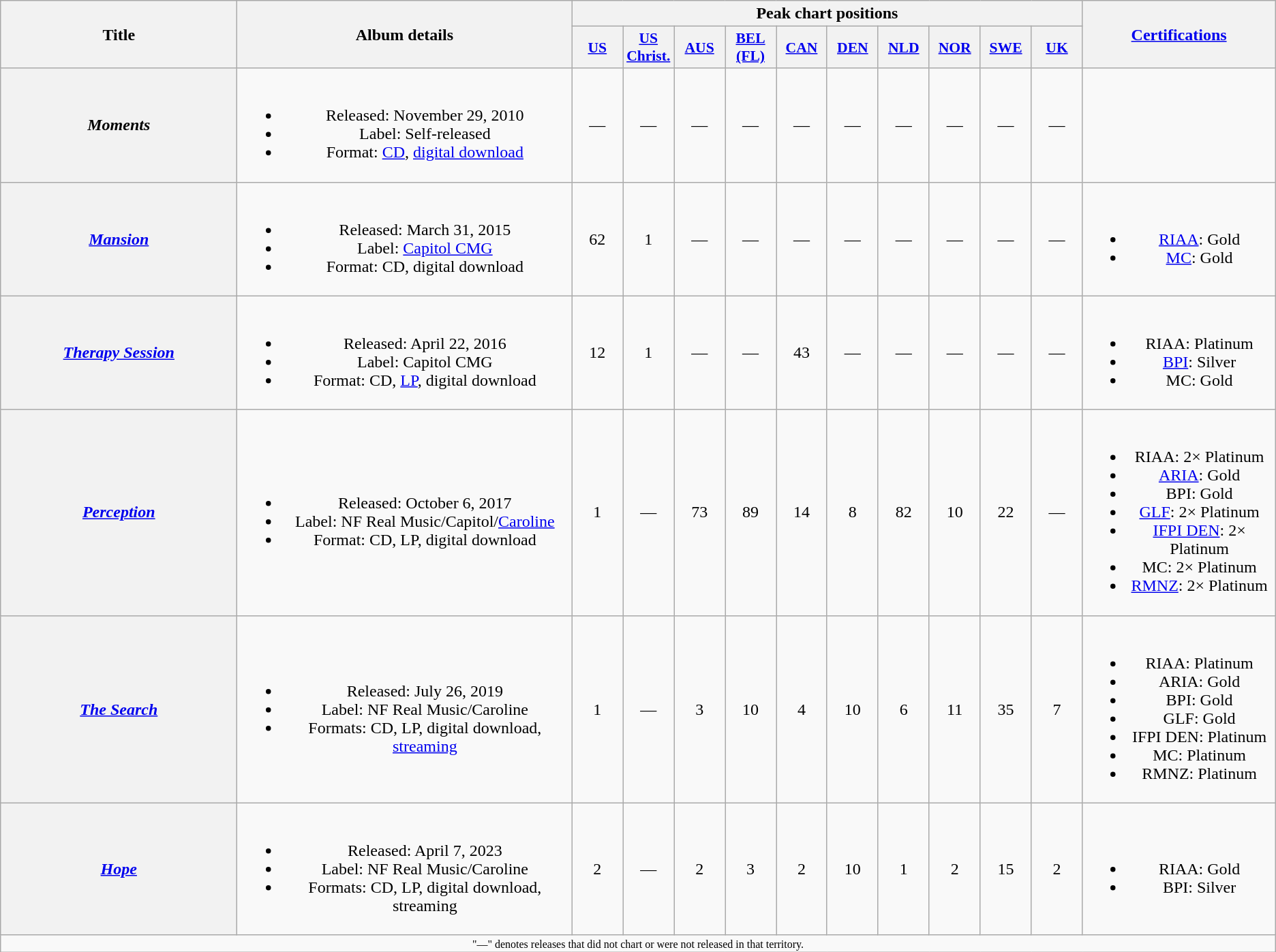<table class="wikitable plainrowheaders" style="text-align:center;">
<tr>
<th scope="col" rowspan="2" style="width:14em;">Title</th>
<th scope="col" rowspan="2" style="width:20em;">Album details</th>
<th colspan="10" scope="col">Peak chart positions</th>
<th scope="col" rowspan="2"><a href='#'>Certifications</a></th>
</tr>
<tr>
<th scope="col" style="width:3em;font-size:90%;"><a href='#'>US</a><br></th>
<th scope="col" style="width:3em;font-size:90%;"><a href='#'>US<br>Christ.</a><br></th>
<th scope="col" style="width:3em;font-size:90%;"><a href='#'>AUS</a><br></th>
<th scope="col" style="width:3em;font-size:90%;"><a href='#'>BEL<br>(FL)</a><br></th>
<th scope="col" style="width:3em;font-size:90%;"><a href='#'>CAN</a><br></th>
<th scope="col" style="width:3em;font-size:90%;"><a href='#'>DEN</a><br></th>
<th scope="col" style="width:3em;font-size:90%;"><a href='#'>NLD</a><br></th>
<th scope="col" style="width:3em;font-size:90%;"><a href='#'>NOR</a><br></th>
<th scope="col" style="width:3em;font-size:90%;"><a href='#'>SWE</a><br></th>
<th scope="col" style="width:3em;font-size:90%;"><a href='#'>UK</a><br></th>
</tr>
<tr>
<th scope="row"><em>Moments</em><br></th>
<td><br><ul><li>Released: November 29, 2010</li><li>Label: Self-released</li><li>Format: <a href='#'>CD</a>, <a href='#'>digital download</a></li></ul></td>
<td>—</td>
<td>—</td>
<td>—</td>
<td>—</td>
<td>—</td>
<td>—</td>
<td>—</td>
<td>—</td>
<td>—</td>
<td>—</td>
<td></td>
</tr>
<tr>
<th scope="row"><em><a href='#'>Mansion</a></em></th>
<td><br><ul><li>Released: March 31, 2015</li><li>Label: <a href='#'>Capitol CMG</a></li><li>Format: CD, digital download</li></ul></td>
<td>62</td>
<td>1</td>
<td>—</td>
<td>—</td>
<td>—</td>
<td>—</td>
<td>—</td>
<td>—</td>
<td>—</td>
<td>—</td>
<td><br><ul><li><a href='#'>RIAA</a>: Gold</li><li><a href='#'>MC</a>: Gold</li></ul></td>
</tr>
<tr>
<th scope="row"><em><a href='#'>Therapy Session</a></em></th>
<td><br><ul><li>Released: April 22, 2016</li><li>Label: Capitol CMG</li><li>Format: CD, <a href='#'>LP</a>, digital download</li></ul></td>
<td>12</td>
<td>1</td>
<td>—</td>
<td>—</td>
<td>43</td>
<td>—</td>
<td>—</td>
<td>—</td>
<td>—</td>
<td>—</td>
<td><br><ul><li>RIAA: Platinum</li><li><a href='#'>BPI</a>: Silver</li><li>MC: Gold</li></ul></td>
</tr>
<tr>
<th scope="row"><em><a href='#'>Perception</a></em></th>
<td><br><ul><li>Released: October 6, 2017</li><li>Label: NF Real Music/Capitol/<a href='#'>Caroline</a></li><li>Format: CD, LP, digital download</li></ul></td>
<td>1</td>
<td>—</td>
<td>73</td>
<td>89</td>
<td>14</td>
<td>8</td>
<td>82</td>
<td>10</td>
<td>22</td>
<td>—</td>
<td><br><ul><li>RIAA: 2× Platinum</li><li><a href='#'>ARIA</a>: Gold</li><li>BPI: Gold</li><li><a href='#'>GLF</a>: 2× Platinum</li><li><a href='#'>IFPI DEN</a>: 2× Platinum</li><li>MC: 2× Platinum</li><li><a href='#'>RMNZ</a>: 2× Platinum</li></ul></td>
</tr>
<tr>
<th scope="row"><em><a href='#'>The Search</a></em></th>
<td><br><ul><li>Released: July 26, 2019</li><li>Label: NF Real Music/Caroline</li><li>Formats: CD, LP, digital download, <a href='#'>streaming</a></li></ul></td>
<td>1</td>
<td>—</td>
<td>3</td>
<td>10</td>
<td>4</td>
<td>10</td>
<td>6</td>
<td>11</td>
<td>35</td>
<td>7</td>
<td><br><ul><li>RIAA: Platinum</li><li>ARIA: Gold</li><li>BPI: Gold</li><li>GLF: Gold</li><li>IFPI DEN: Platinum</li><li>MC: Platinum</li><li>RMNZ: Platinum</li></ul></td>
</tr>
<tr>
<th scope="row"><em><a href='#'>Hope</a></em></th>
<td><br><ul><li>Released: April 7, 2023</li><li>Label: NF Real Music/Caroline</li><li>Formats: CD, LP, digital download, streaming</li></ul></td>
<td>2</td>
<td>—</td>
<td>2</td>
<td>3</td>
<td>2</td>
<td>10</td>
<td>1</td>
<td>2</td>
<td>15</td>
<td>2</td>
<td><br><ul><li>RIAA: Gold</li><li>BPI: Silver</li></ul></td>
</tr>
<tr>
<td colspan="14" style="font-size:8pt">"—" denotes releases that did not chart or were not released in that territory.</td>
</tr>
</table>
